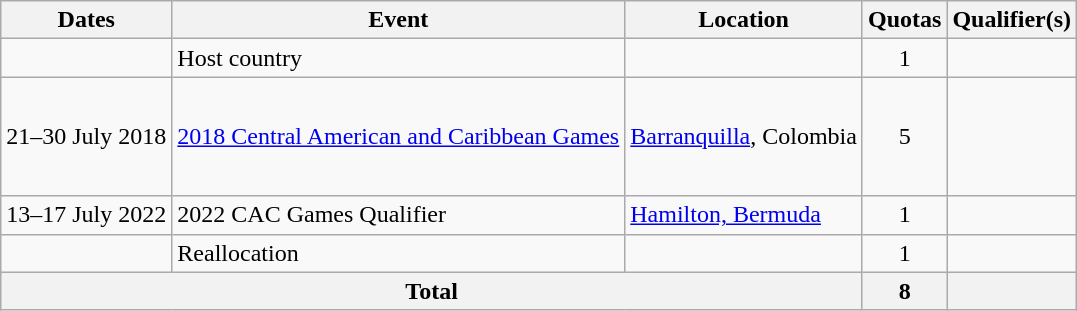<table class="wikitable">
<tr>
<th>Dates</th>
<th>Event</th>
<th>Location</th>
<th>Quotas</th>
<th>Qualifier(s)</th>
</tr>
<tr>
<td></td>
<td>Host country</td>
<td></td>
<td align=center>1</td>
<td></td>
</tr>
<tr>
<td>21–30 July 2018</td>
<td><a href='#'>2018 Central American and Caribbean Games</a></td>
<td><a href='#'>Barranquilla</a>, Colombia</td>
<td align=center>5</td>
<td><br><br><br><br></td>
</tr>
<tr>
<td>13–17 July 2022</td>
<td>2022 CAC Games Qualifier</td>
<td><a href='#'>Hamilton, Bermuda</a></td>
<td align=center>1</td>
<td><br><s></s></td>
</tr>
<tr>
<td></td>
<td>Reallocation</td>
<td></td>
<td align=center>1</td>
<td></td>
</tr>
<tr>
<th colspan=3>Total</th>
<th>8</th>
<th></th>
</tr>
</table>
